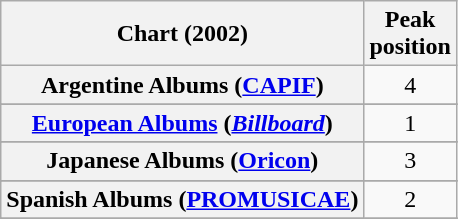<table class="wikitable sortable plainrowheaders" style="text-align:center">
<tr>
<th scope="col">Chart (2002)</th>
<th scope="col">Peak<br> position</th>
</tr>
<tr>
<th scope="row">Argentine Albums (<a href='#'>CAPIF</a>)</th>
<td>4</td>
</tr>
<tr>
</tr>
<tr>
</tr>
<tr>
</tr>
<tr>
</tr>
<tr>
</tr>
<tr>
</tr>
<tr>
</tr>
<tr>
<th scope="row"><a href='#'>European Albums</a> (<em><a href='#'>Billboard</a></em>)</th>
<td>1</td>
</tr>
<tr>
</tr>
<tr>
</tr>
<tr>
</tr>
<tr>
</tr>
<tr>
</tr>
<tr>
</tr>
<tr>
<th scope="row">Japanese Albums (<a href='#'>Oricon</a>)</th>
<td>3</td>
</tr>
<tr>
</tr>
<tr>
</tr>
<tr>
</tr>
<tr>
<th scope="row">Spanish Albums (<a href='#'>PROMUSICAE</a>)</th>
<td>2</td>
</tr>
<tr>
</tr>
<tr>
</tr>
<tr>
</tr>
<tr>
</tr>
</table>
